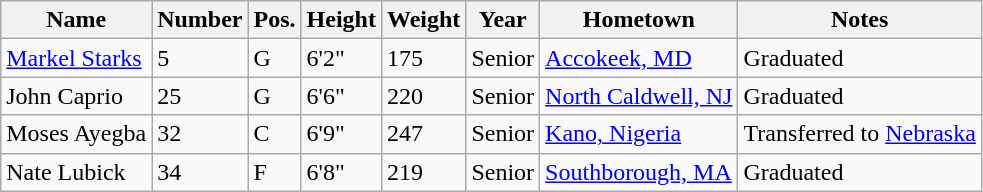<table class="wikitable sortable" border="1">
<tr>
<th>Name</th>
<th>Number</th>
<th>Pos.</th>
<th>Height</th>
<th>Weight</th>
<th>Year</th>
<th>Hometown</th>
<th class="unsortable">Notes</th>
</tr>
<tr>
<td><a href='#'>Markel Starks</a></td>
<td>5</td>
<td>G</td>
<td>6'2"</td>
<td>175</td>
<td>Senior</td>
<td><a href='#'>Accokeek, MD</a></td>
<td>Graduated</td>
</tr>
<tr>
<td>John Caprio</td>
<td>25</td>
<td>G</td>
<td>6'6"</td>
<td>220</td>
<td>Senior</td>
<td><a href='#'>North Caldwell, NJ</a></td>
<td>Graduated</td>
</tr>
<tr>
<td>Moses Ayegba</td>
<td>32</td>
<td>C</td>
<td>6'9"</td>
<td>247</td>
<td>Senior</td>
<td><a href='#'>Kano, Nigeria</a></td>
<td>Transferred to <a href='#'>Nebraska</a></td>
</tr>
<tr>
<td>Nate Lubick</td>
<td>34</td>
<td>F</td>
<td>6'8"</td>
<td>219</td>
<td>Senior</td>
<td><a href='#'>Southborough, MA</a></td>
<td>Graduated</td>
</tr>
</table>
